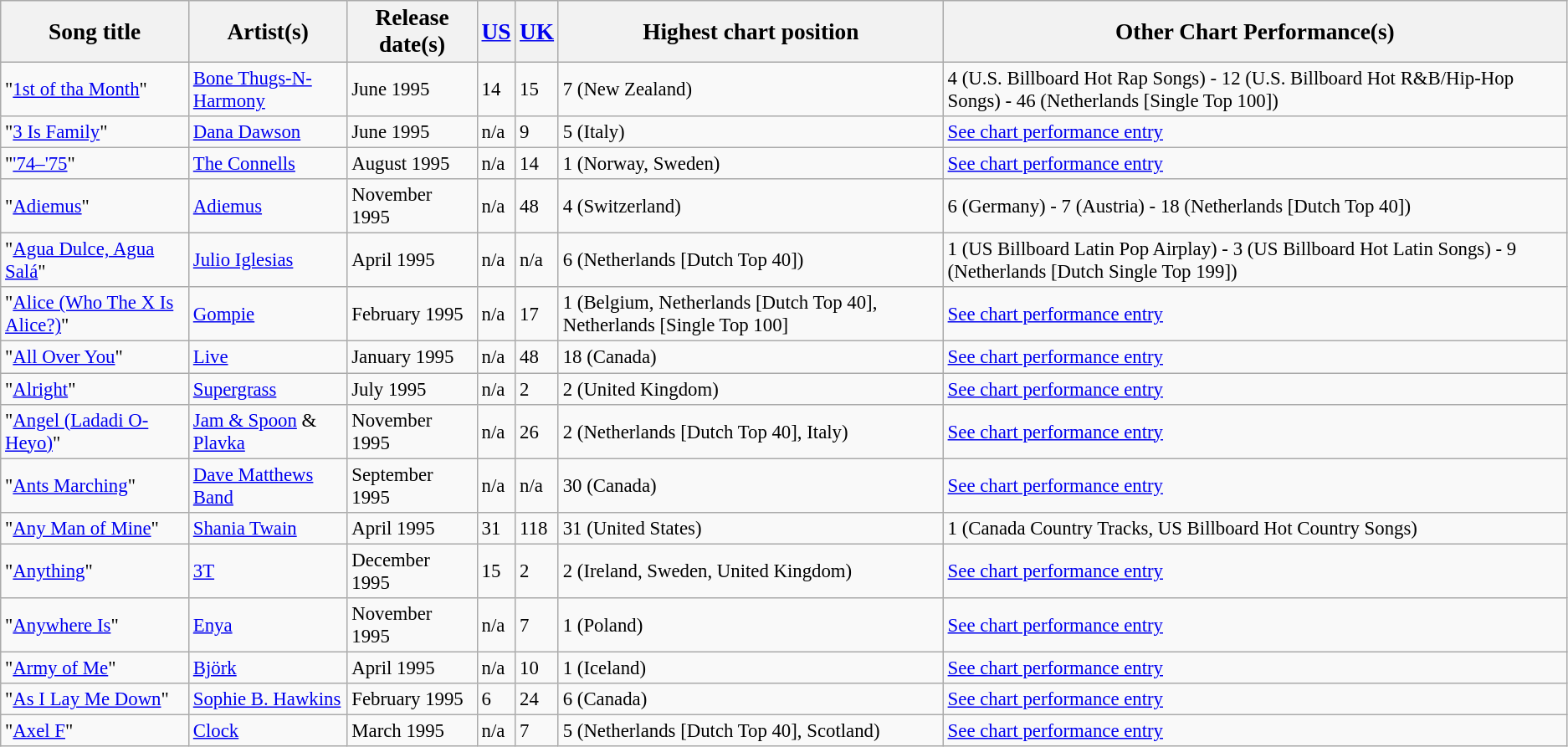<table class="wikitable sortable" style="font-size:95%;">
<tr>
<th><big>Song title</big></th>
<th><big>Artist(s)</big></th>
<th><big>Release date(s)</big></th>
<th><big><a href='#'>US</a></big></th>
<th><big><a href='#'>UK</a></big></th>
<th><big>Highest chart position</big></th>
<th><big>Other Chart Performance(s)</big></th>
</tr>
<tr>
<td>"<a href='#'>1st of tha Month</a>"</td>
<td><a href='#'>Bone Thugs-N-Harmony</a></td>
<td>June 1995</td>
<td>14</td>
<td>15</td>
<td>7 (New Zealand)</td>
<td>4 (U.S. Billboard Hot Rap Songs) - 12 (U.S. Billboard Hot R&B/Hip-Hop Songs) - 46 (Netherlands [Single Top 100])</td>
</tr>
<tr>
<td>"<a href='#'>3 Is Family</a>"</td>
<td><a href='#'>Dana Dawson</a></td>
<td>June 1995</td>
<td>n/a</td>
<td>9</td>
<td>5 (Italy)</td>
<td><a href='#'>See chart performance entry</a></td>
</tr>
<tr>
<td>"<a href='#'>'74–'75</a>"</td>
<td><a href='#'>The Connells</a></td>
<td>August 1995</td>
<td>n/a</td>
<td>14</td>
<td>1 (Norway, Sweden)</td>
<td><a href='#'>See chart performance entry</a></td>
</tr>
<tr>
<td>"<a href='#'>Adiemus</a>"</td>
<td><a href='#'>Adiemus</a></td>
<td>November 1995</td>
<td>n/a</td>
<td>48</td>
<td>4 (Switzerland)</td>
<td>6 (Germany) - 7 (Austria) - 18 (Netherlands [Dutch Top 40])</td>
</tr>
<tr>
<td>"<a href='#'>Agua Dulce, Agua Salá</a>"</td>
<td><a href='#'>Julio Iglesias</a></td>
<td>April 1995</td>
<td>n/a</td>
<td>n/a</td>
<td>6 (Netherlands [Dutch Top 40])</td>
<td>1 (US Billboard Latin Pop Airplay) - 3 (US Billboard Hot Latin Songs) - 9 (Netherlands [Dutch Single Top 199])</td>
</tr>
<tr>
<td>"<a href='#'>Alice (Who The X Is Alice?)</a>"</td>
<td><a href='#'>Gompie</a></td>
<td>February 1995</td>
<td>n/a</td>
<td>17</td>
<td>1 (Belgium, Netherlands [Dutch Top 40], Netherlands [Single Top 100]</td>
<td><a href='#'>See chart performance entry</a></td>
</tr>
<tr>
<td>"<a href='#'>All Over You</a>"</td>
<td><a href='#'>Live</a></td>
<td>January 1995</td>
<td>n/a</td>
<td>48</td>
<td>18 (Canada)</td>
<td><a href='#'>See chart performance entry</a></td>
</tr>
<tr>
<td>"<a href='#'>Alright</a>"</td>
<td><a href='#'>Supergrass</a></td>
<td>July 1995</td>
<td>n/a</td>
<td>2</td>
<td>2 (United Kingdom)</td>
<td><a href='#'>See chart performance entry</a></td>
</tr>
<tr>
<td>"<a href='#'>Angel (Ladadi O-Heyo)</a>"</td>
<td><a href='#'>Jam & Spoon</a> & <a href='#'>Plavka</a></td>
<td>November 1995</td>
<td>n/a</td>
<td>26</td>
<td>2 (Netherlands [Dutch Top 40], Italy)</td>
<td><a href='#'>See chart performance entry</a></td>
</tr>
<tr>
<td>"<a href='#'>Ants Marching</a>"</td>
<td><a href='#'>Dave Matthews Band</a></td>
<td>September 1995</td>
<td>n/a</td>
<td>n/a</td>
<td>30 (Canada)</td>
<td><a href='#'>See chart performance entry</a></td>
</tr>
<tr>
<td>"<a href='#'>Any Man of Mine</a>"</td>
<td><a href='#'>Shania Twain</a></td>
<td>April 1995</td>
<td>31</td>
<td>118</td>
<td>31 (United States)</td>
<td>1 (Canada Country Tracks, US Billboard Hot Country Songs)</td>
</tr>
<tr>
<td>"<a href='#'>Anything</a>"</td>
<td><a href='#'>3T</a></td>
<td>December 1995</td>
<td>15</td>
<td>2</td>
<td>2 (Ireland, Sweden, United Kingdom)</td>
<td><a href='#'>See chart performance entry</a></td>
</tr>
<tr>
<td>"<a href='#'>Anywhere Is</a>"</td>
<td><a href='#'>Enya</a></td>
<td>November 1995</td>
<td>n/a</td>
<td>7</td>
<td>1 (Poland)</td>
<td><a href='#'>See chart performance entry</a></td>
</tr>
<tr>
<td>"<a href='#'>Army of Me</a>"</td>
<td><a href='#'>Björk</a></td>
<td>April 1995</td>
<td>n/a</td>
<td>10</td>
<td>1 (Iceland)</td>
<td><a href='#'>See chart performance entry</a></td>
</tr>
<tr>
<td>"<a href='#'>As I Lay Me Down</a>"</td>
<td><a href='#'>Sophie B. Hawkins</a></td>
<td>February 1995</td>
<td>6</td>
<td>24</td>
<td>6 (Canada)</td>
<td><a href='#'>See chart performance entry</a></td>
</tr>
<tr>
<td>"<a href='#'>Axel F</a>"</td>
<td><a href='#'>Clock</a></td>
<td>March 1995</td>
<td>n/a</td>
<td>7</td>
<td>5 (Netherlands [Dutch Top 40], Scotland)</td>
<td><a href='#'>See chart performance entry</a></td>
</tr>
</table>
